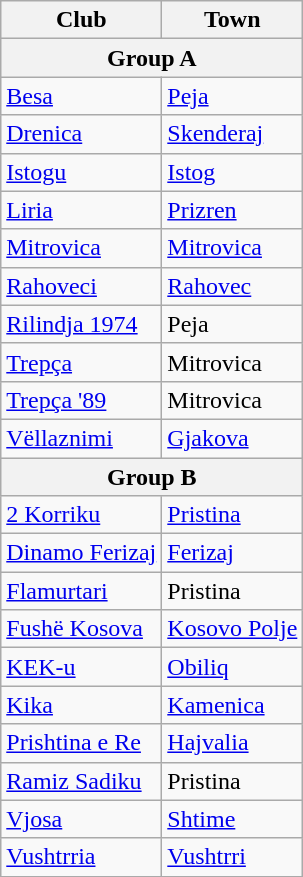<table class="wikitable sortable">
<tr>
<th>Club</th>
<th>Town</th>
</tr>
<tr>
<th colspan="2">Group A</th>
</tr>
<tr>
<td><a href='#'>Besa</a></td>
<td><a href='#'>Peja</a></td>
</tr>
<tr>
<td><a href='#'>Drenica</a></td>
<td><a href='#'>Skenderaj</a></td>
</tr>
<tr>
<td><a href='#'>Istogu</a></td>
<td><a href='#'>Istog</a></td>
</tr>
<tr>
<td><a href='#'>Liria</a></td>
<td><a href='#'>Prizren</a></td>
</tr>
<tr>
<td><a href='#'>Mitrovica</a></td>
<td><a href='#'>Mitrovica</a></td>
</tr>
<tr>
<td><a href='#'>Rahoveci</a></td>
<td><a href='#'>Rahovec</a></td>
</tr>
<tr>
<td><a href='#'>Rilindja 1974</a></td>
<td>Peja</td>
</tr>
<tr>
<td><a href='#'>Trepça</a></td>
<td>Mitrovica</td>
</tr>
<tr>
<td><a href='#'>Trepça '89</a></td>
<td>Mitrovica</td>
</tr>
<tr>
<td><a href='#'>Vëllaznimi</a></td>
<td><a href='#'>Gjakova</a></td>
</tr>
<tr>
<th colspan="2">Group B</th>
</tr>
<tr>
<td><a href='#'>2 Korriku</a></td>
<td><a href='#'>Pristina</a></td>
</tr>
<tr>
<td><a href='#'>Dinamo Ferizaj</a></td>
<td><a href='#'>Ferizaj</a></td>
</tr>
<tr>
<td><a href='#'>Flamurtari</a></td>
<td>Pristina</td>
</tr>
<tr>
<td><a href='#'>Fushë Kosova</a></td>
<td><a href='#'>Kosovo Polje</a></td>
</tr>
<tr>
<td><a href='#'>KEK-u</a></td>
<td><a href='#'>Obiliq</a></td>
</tr>
<tr>
<td><a href='#'>Kika</a></td>
<td><a href='#'>Kamenica</a></td>
</tr>
<tr>
<td><a href='#'>Prishtina e Re</a></td>
<td><a href='#'>Hajvalia</a></td>
</tr>
<tr>
<td><a href='#'>Ramiz Sadiku</a></td>
<td>Pristina</td>
</tr>
<tr>
<td><a href='#'>Vjosa</a></td>
<td><a href='#'>Shtime</a></td>
</tr>
<tr>
<td><a href='#'>Vushtrria</a></td>
<td><a href='#'>Vushtrri</a></td>
</tr>
</table>
